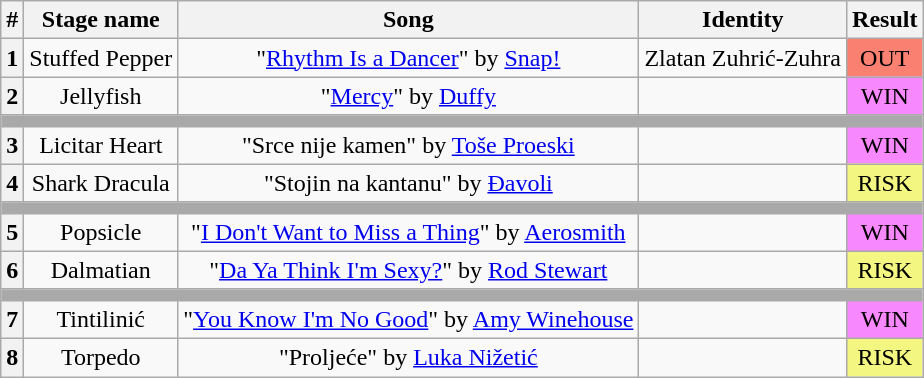<table class="wikitable plainrowheaders" style="text-align: center;">
<tr>
<th>#</th>
<th>Stage name</th>
<th>Song</th>
<th>Identity</th>
<th>Result</th>
</tr>
<tr>
<th>1</th>
<td>Stuffed Pepper</td>
<td>"<a href='#'>Rhythm Is a Dancer</a>" by <a href='#'>Snap!</a></td>
<td>Zlatan Zuhrić-Zuhra</td>
<td bgcolor="salmon">OUT</td>
</tr>
<tr>
<th>2</th>
<td>Jellyfish</td>
<td>"<a href='#'>Mercy</a>" by <a href='#'>Duffy</a></td>
<td></td>
<td bgcolor="F888FD">WIN</td>
</tr>
<tr>
<th colspan="5" style="background:darkgrey"></th>
</tr>
<tr>
<th>3</th>
<td>Licitar Heart</td>
<td>"Srce nije kamen" by <a href='#'>Toše Proeski</a></td>
<td></td>
<td bgcolor="F888FD">WIN</td>
</tr>
<tr>
<th>4</th>
<td>Shark Dracula</td>
<td>"Stojin na kantanu" by <a href='#'>Đavoli</a></td>
<td></td>
<td bgcolor="F3F781">RISK</td>
</tr>
<tr>
<th colspan="5" style="background:darkgrey"></th>
</tr>
<tr>
<th>5</th>
<td>Popsicle</td>
<td>"<a href='#'>I Don't Want to Miss a Thing</a>" by <a href='#'>Aerosmith</a></td>
<td></td>
<td bgcolor="F888FD">WIN</td>
</tr>
<tr>
<th>6</th>
<td>Dalmatian</td>
<td>"<a href='#'>Da Ya Think I'm Sexy?</a>" by <a href='#'>Rod Stewart</a></td>
<td></td>
<td bgcolor="F3F781">RISK</td>
</tr>
<tr>
<th colspan="5" style="background:darkgrey"></th>
</tr>
<tr>
<th>7</th>
<td>Tintilinić</td>
<td>"<a href='#'>You Know I'm No Good</a>" by <a href='#'>Amy Winehouse</a></td>
<td></td>
<td bgcolor="F888FD">WIN</td>
</tr>
<tr>
<th>8</th>
<td>Torpedo</td>
<td>"Proljeće" by <a href='#'>Luka Nižetić</a></td>
<td></td>
<td bgcolor="F3F781">RISK</td>
</tr>
</table>
